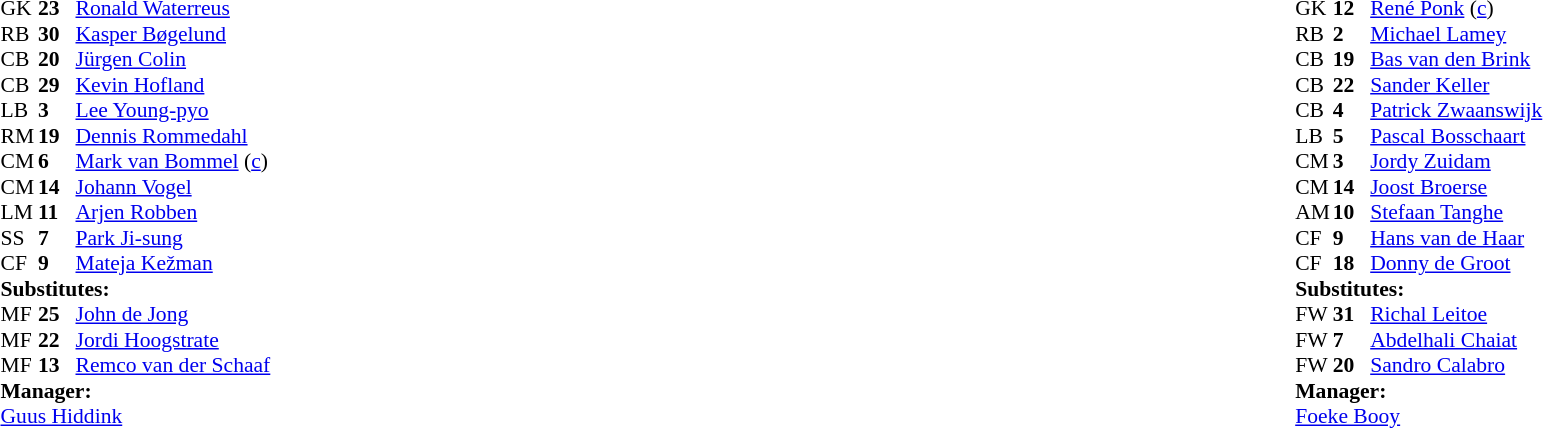<table width="100%">
<tr>
<td valign="top" width="50%"><br><table style="font-size: 90%" cellspacing="0" cellpadding="0">
<tr>
<td colspan="4"></td>
</tr>
<tr>
<th width="25"></th>
<th width="25"></th>
</tr>
<tr>
<td>GK</td>
<td><strong>23</strong></td>
<td> <a href='#'>Ronald Waterreus</a></td>
</tr>
<tr>
<td>RB</td>
<td><strong>30</strong></td>
<td> <a href='#'>Kasper Bøgelund</a></td>
<td></td>
<td></td>
</tr>
<tr>
<td>CB</td>
<td><strong>20</strong></td>
<td> <a href='#'>Jürgen Colin</a></td>
</tr>
<tr>
<td>CB</td>
<td><strong>29</strong></td>
<td> <a href='#'>Kevin Hofland</a></td>
</tr>
<tr>
<td>LB</td>
<td><strong>3</strong></td>
<td> <a href='#'>Lee Young-pyo</a></td>
</tr>
<tr>
<td>RM</td>
<td><strong>19</strong></td>
<td> <a href='#'>Dennis Rommedahl</a></td>
<td></td>
<td></td>
</tr>
<tr>
<td>CM</td>
<td><strong>6</strong></td>
<td> <a href='#'>Mark van Bommel</a> (<a href='#'>c</a>)</td>
</tr>
<tr>
<td>CM</td>
<td><strong>14</strong></td>
<td> <a href='#'>Johann Vogel</a></td>
<td></td>
<td></td>
</tr>
<tr>
<td>LM</td>
<td><strong>11</strong></td>
<td> <a href='#'>Arjen Robben</a></td>
</tr>
<tr>
<td>SS</td>
<td><strong>7</strong></td>
<td> <a href='#'>Park Ji-sung</a></td>
</tr>
<tr>
<td>CF</td>
<td><strong>9</strong></td>
<td> <a href='#'>Mateja Kežman</a></td>
</tr>
<tr>
<td colspan=4><strong>Substitutes:</strong></td>
</tr>
<tr>
<td>MF</td>
<td><strong>25</strong></td>
<td> <a href='#'>John de Jong</a></td>
<td></td>
<td></td>
</tr>
<tr>
<td>MF</td>
<td><strong>22</strong></td>
<td> <a href='#'>Jordi Hoogstrate</a></td>
<td></td>
<td></td>
</tr>
<tr>
<td>MF</td>
<td><strong>13</strong></td>
<td> <a href='#'>Remco van der Schaaf</a></td>
<td></td>
<td></td>
</tr>
<tr>
<td colspan=4><strong>Manager:</strong></td>
</tr>
<tr>
<td colspan="4"> <a href='#'>Guus Hiddink</a></td>
</tr>
<tr>
</tr>
</table>
</td>
<td valign="top"></td>
<td valign="top" width="50%"><br><table style="font-size: 90%" cellspacing="0" cellpadding="0" align="center">
<tr>
<td colspan="4"></td>
</tr>
<tr>
<th width="25"></th>
<th width="25"></th>
</tr>
<tr>
<td>GK</td>
<td><strong>12</strong></td>
<td> <a href='#'>René Ponk</a> (<a href='#'>c</a>)</td>
</tr>
<tr>
<td>RB</td>
<td><strong>2</strong></td>
<td> <a href='#'>Michael Lamey</a></td>
<td></td>
<td></td>
</tr>
<tr>
<td>CB</td>
<td><strong>19</strong></td>
<td> <a href='#'>Bas van den Brink</a></td>
<td></td>
<td></td>
</tr>
<tr>
<td>CB</td>
<td><strong>22</strong></td>
<td> <a href='#'>Sander Keller</a></td>
<td></td>
<td></td>
</tr>
<tr>
<td>CB</td>
<td><strong>4</strong></td>
<td> <a href='#'>Patrick Zwaanswijk</a></td>
</tr>
<tr>
<td>LB</td>
<td><strong>5</strong></td>
<td> <a href='#'>Pascal Bosschaart</a></td>
</tr>
<tr>
<td>CM</td>
<td><strong>3</strong></td>
<td> <a href='#'>Jordy Zuidam</a></td>
<td></td>
<td></td>
</tr>
<tr>
<td>CM</td>
<td><strong>14</strong></td>
<td> <a href='#'>Joost Broerse</a></td>
</tr>
<tr>
<td>AM</td>
<td><strong>10</strong></td>
<td> <a href='#'>Stefaan Tanghe</a></td>
</tr>
<tr>
<td>CF</td>
<td><strong>9</strong></td>
<td> <a href='#'>Hans van de Haar</a></td>
<td></td>
<td></td>
</tr>
<tr>
<td>CF</td>
<td><strong>18</strong></td>
<td> <a href='#'>Donny de Groot</a></td>
</tr>
<tr>
<td colspan=4><strong>Substitutes:</strong></td>
</tr>
<tr>
<td>FW</td>
<td><strong>31</strong></td>
<td> <a href='#'>Richal Leitoe</a></td>
<td></td>
<td></td>
</tr>
<tr>
<td>FW</td>
<td><strong>7</strong></td>
<td> <a href='#'>Abdelhali Chaiat</a></td>
<td></td>
<td></td>
</tr>
<tr>
<td>FW</td>
<td><strong>20</strong></td>
<td> <a href='#'>Sandro Calabro</a></td>
<td></td>
<td></td>
</tr>
<tr>
<td colspan=4><strong>Manager:</strong></td>
</tr>
<tr>
<td colspan="4"> <a href='#'>Foeke Booy</a></td>
</tr>
<tr>
</tr>
</table>
</td>
</tr>
</table>
